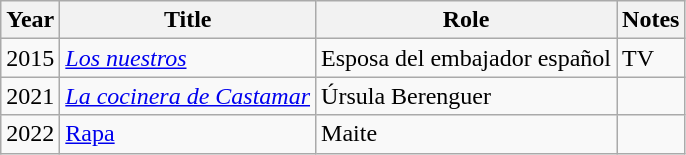<table class="wikitable sortable">
<tr>
<th>Year</th>
<th>Title</th>
<th>Role</th>
<th class="unsortable">Notes</th>
</tr>
<tr>
<td>2015</td>
<td><em><a href='#'>Los nuestros</a></em></td>
<td>Esposa del embajador español</td>
<td>TV</td>
</tr>
<tr>
<td>2021</td>
<td><em><a href='#'>La cocinera de Castamar</a></em></td>
<td>Úrsula Berenguer</td>
<td align = "center"></td>
</tr>
<tr>
<td>2022</td>
<td><a href='#'>Rapa</a></td>
<td>Maite</td>
<td></td>
</tr>
</table>
